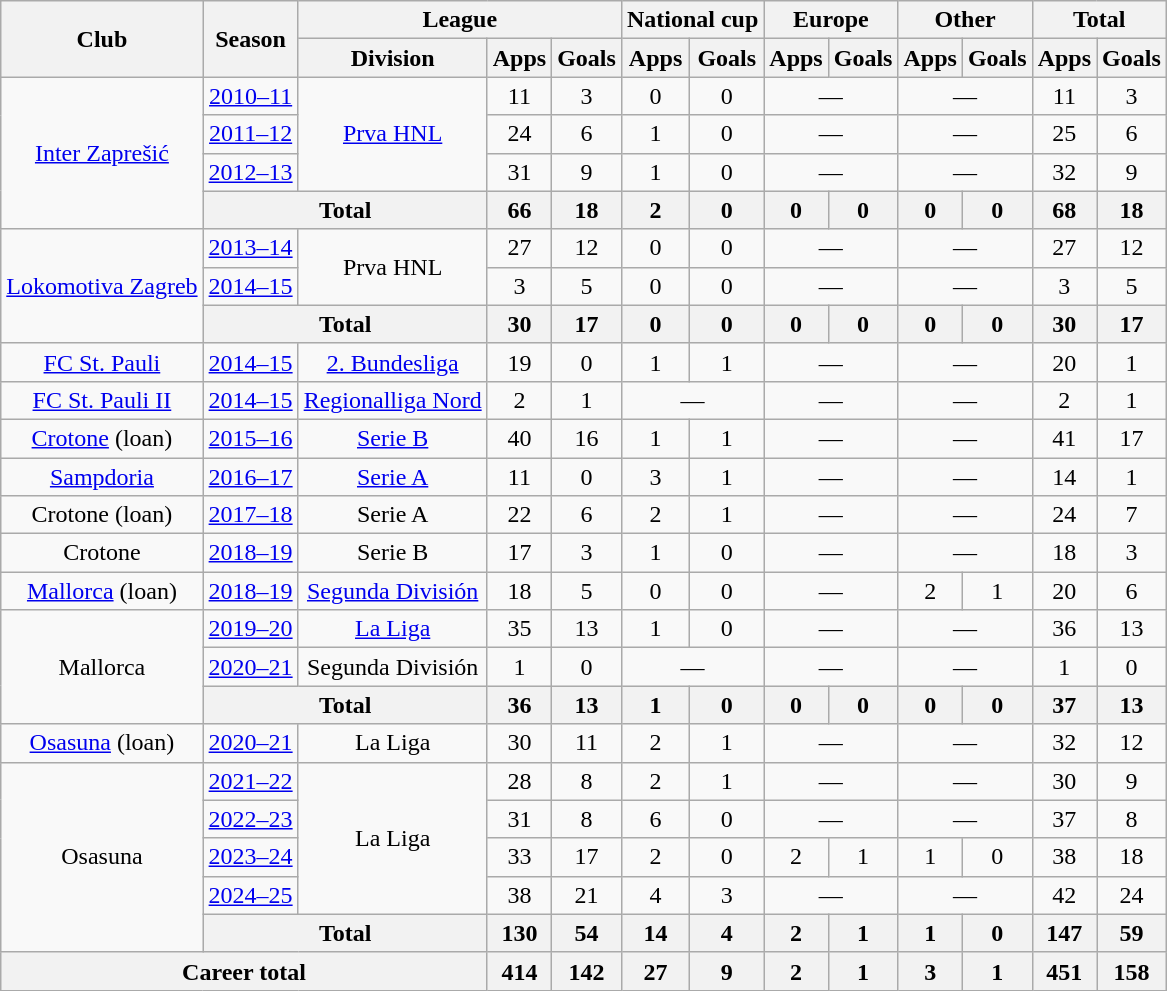<table class="wikitable" style="text-align: center;">
<tr>
<th rowspan="2">Club</th>
<th rowspan="2">Season</th>
<th colspan="3">League</th>
<th colspan="2">National cup</th>
<th colspan="2">Europe</th>
<th colspan="2">Other</th>
<th colspan="2">Total</th>
</tr>
<tr>
<th>Division</th>
<th>Apps</th>
<th>Goals</th>
<th>Apps</th>
<th>Goals</th>
<th>Apps</th>
<th>Goals</th>
<th>Apps</th>
<th>Goals</th>
<th>Apps</th>
<th>Goals</th>
</tr>
<tr>
<td rowspan="4"><a href='#'>Inter Zaprešić</a></td>
<td><a href='#'>2010–11</a></td>
<td rowspan="3"><a href='#'>Prva HNL</a></td>
<td>11</td>
<td>3</td>
<td>0</td>
<td>0</td>
<td colspan="2">—</td>
<td colspan="2">—</td>
<td>11</td>
<td>3</td>
</tr>
<tr>
<td><a href='#'>2011–12</a></td>
<td>24</td>
<td>6</td>
<td>1</td>
<td>0</td>
<td colspan="2">—</td>
<td colspan="2">—</td>
<td>25</td>
<td>6</td>
</tr>
<tr>
<td><a href='#'>2012–13</a></td>
<td>31</td>
<td>9</td>
<td>1</td>
<td>0</td>
<td colspan="2">—</td>
<td colspan="2">—</td>
<td>32</td>
<td>9</td>
</tr>
<tr>
<th colspan="2">Total</th>
<th>66</th>
<th>18</th>
<th>2</th>
<th>0</th>
<th>0</th>
<th>0</th>
<th>0</th>
<th>0</th>
<th>68</th>
<th>18</th>
</tr>
<tr>
<td rowspan="3"><a href='#'>Lokomotiva Zagreb</a></td>
<td><a href='#'>2013–14</a></td>
<td rowspan="2">Prva HNL</td>
<td>27</td>
<td>12</td>
<td>0</td>
<td>0</td>
<td colspan="2">—</td>
<td colspan="2">—</td>
<td>27</td>
<td>12</td>
</tr>
<tr>
<td><a href='#'>2014–15</a></td>
<td>3</td>
<td>5</td>
<td>0</td>
<td>0</td>
<td colspan="2">—</td>
<td colspan="2">—</td>
<td>3</td>
<td>5</td>
</tr>
<tr>
<th colspan="2">Total</th>
<th>30</th>
<th>17</th>
<th>0</th>
<th>0</th>
<th>0</th>
<th>0</th>
<th>0</th>
<th>0</th>
<th>30</th>
<th>17</th>
</tr>
<tr>
<td><a href='#'>FC St. Pauli</a></td>
<td><a href='#'>2014–15</a></td>
<td><a href='#'>2. Bundesliga</a></td>
<td>19</td>
<td>0</td>
<td>1</td>
<td>1</td>
<td colspan="2">—</td>
<td colspan="2">—</td>
<td>20</td>
<td>1</td>
</tr>
<tr>
<td><a href='#'>FC St. Pauli II</a></td>
<td><a href='#'>2014–15</a></td>
<td><a href='#'>Regionalliga Nord</a></td>
<td>2</td>
<td>1</td>
<td colspan="2">—</td>
<td colspan="2">—</td>
<td colspan="2">—</td>
<td>2</td>
<td>1</td>
</tr>
<tr>
<td><a href='#'>Crotone</a> (loan)</td>
<td><a href='#'>2015–16</a></td>
<td><a href='#'>Serie B</a></td>
<td>40</td>
<td>16</td>
<td>1</td>
<td>1</td>
<td colspan="2">—</td>
<td colspan="2">—</td>
<td>41</td>
<td>17</td>
</tr>
<tr>
<td><a href='#'>Sampdoria</a></td>
<td><a href='#'>2016–17</a></td>
<td><a href='#'>Serie A</a></td>
<td>11</td>
<td>0</td>
<td>3</td>
<td>1</td>
<td colspan="2">—</td>
<td colspan="2">—</td>
<td>14</td>
<td>1</td>
</tr>
<tr>
<td>Crotone (loan)</td>
<td><a href='#'>2017–18</a></td>
<td>Serie A</td>
<td>22</td>
<td>6</td>
<td>2</td>
<td>1</td>
<td colspan="2">—</td>
<td colspan="2">—</td>
<td>24</td>
<td>7</td>
</tr>
<tr>
<td>Crotone</td>
<td><a href='#'>2018–19</a></td>
<td>Serie B</td>
<td>17</td>
<td>3</td>
<td>1</td>
<td>0</td>
<td colspan="2">—</td>
<td colspan="2">—</td>
<td>18</td>
<td>3</td>
</tr>
<tr>
<td><a href='#'>Mallorca</a> (loan)</td>
<td><a href='#'>2018–19</a></td>
<td><a href='#'>Segunda División</a></td>
<td>18</td>
<td>5</td>
<td>0</td>
<td>0</td>
<td colspan="2">—</td>
<td>2</td>
<td>1</td>
<td>20</td>
<td>6</td>
</tr>
<tr>
<td rowspan="3">Mallorca</td>
<td><a href='#'>2019–20</a></td>
<td><a href='#'>La Liga</a></td>
<td>35</td>
<td>13</td>
<td>1</td>
<td>0</td>
<td colspan="2">—</td>
<td colspan="2">—</td>
<td>36</td>
<td>13</td>
</tr>
<tr>
<td><a href='#'>2020–21</a></td>
<td>Segunda División</td>
<td>1</td>
<td>0</td>
<td colspan="2">—</td>
<td colspan="2">—</td>
<td colspan="2">—</td>
<td>1</td>
<td>0</td>
</tr>
<tr>
<th colspan="2">Total</th>
<th>36</th>
<th>13</th>
<th>1</th>
<th>0</th>
<th>0</th>
<th>0</th>
<th>0</th>
<th>0</th>
<th>37</th>
<th>13</th>
</tr>
<tr>
<td><a href='#'>Osasuna</a> (loan)</td>
<td><a href='#'>2020–21</a></td>
<td>La Liga</td>
<td>30</td>
<td>11</td>
<td>2</td>
<td>1</td>
<td colspan="2">—</td>
<td colspan="2">—</td>
<td>32</td>
<td>12</td>
</tr>
<tr>
<td rowspan="5">Osasuna</td>
<td><a href='#'>2021–22</a></td>
<td rowspan="4">La Liga</td>
<td>28</td>
<td>8</td>
<td>2</td>
<td>1</td>
<td colspan="2">—</td>
<td colspan="2">—</td>
<td>30</td>
<td>9</td>
</tr>
<tr>
<td><a href='#'>2022–23</a></td>
<td>31</td>
<td>8</td>
<td>6</td>
<td>0</td>
<td colspan="2">—</td>
<td colspan="2">—</td>
<td>37</td>
<td>8</td>
</tr>
<tr>
<td><a href='#'>2023–24</a></td>
<td>33</td>
<td>17</td>
<td>2</td>
<td>0</td>
<td>2</td>
<td>1</td>
<td>1</td>
<td>0</td>
<td>38</td>
<td>18</td>
</tr>
<tr>
<td><a href='#'>2024–25</a></td>
<td>38</td>
<td>21</td>
<td>4</td>
<td>3</td>
<td colspan="2">—</td>
<td colspan="2">—</td>
<td>42</td>
<td>24</td>
</tr>
<tr>
<th colspan="2">Total</th>
<th>130</th>
<th>54</th>
<th>14</th>
<th>4</th>
<th>2</th>
<th>1</th>
<th>1</th>
<th>0</th>
<th>147</th>
<th>59</th>
</tr>
<tr>
<th colspan="3">Career total</th>
<th>414</th>
<th>142</th>
<th>27</th>
<th>9</th>
<th>2</th>
<th>1</th>
<th>3</th>
<th>1</th>
<th>451</th>
<th>158</th>
</tr>
</table>
